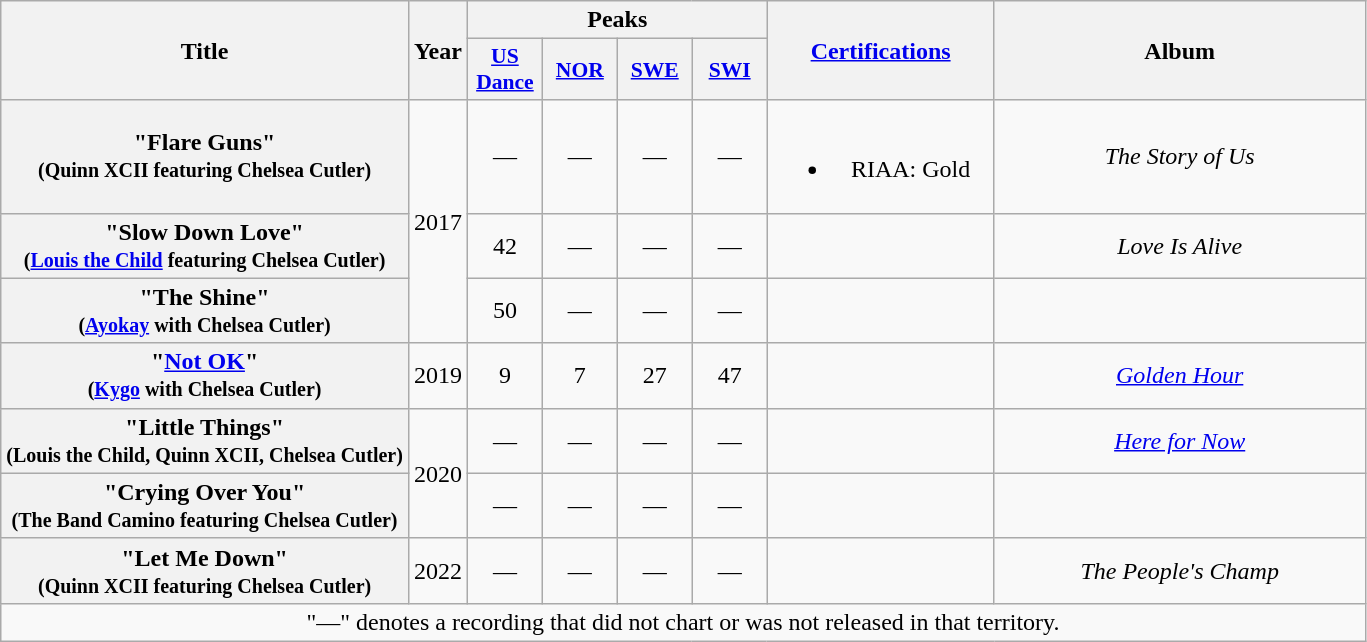<table class="wikitable plainrowheaders" style="text-align:center">
<tr>
<th scope="col" rowspan="2">Title</th>
<th scope="col" rowspan="2" style="width:1em;">Year</th>
<th colspan="4" scope="col">Peaks</th>
<th scope="col" rowspan="2" style="width:9em;"><a href='#'>Certifications</a></th>
<th scope="col" rowspan="2" style="width:15em;">Album</th>
</tr>
<tr>
<th style="width:3em;font-size:90%;"><a href='#'>US<br>Dance</a><br></th>
<th style="width:3em;font-size:90%;"><a href='#'>NOR</a></th>
<th style="width:3em;font-size:90%;"><a href='#'>SWE</a></th>
<th style="width:3em;font-size:90%;"><a href='#'>SWI</a></th>
</tr>
<tr>
<th scope="row">"Flare Guns"<br><small>(Quinn XCII featuring Chelsea Cutler)</small></th>
<td rowspan="3">2017</td>
<td>—</td>
<td>—</td>
<td>—</td>
<td>—</td>
<td><br><ul><li>RIAA: Gold</li></ul></td>
<td><em>The Story of Us</em></td>
</tr>
<tr>
<th scope="row">"Slow Down Love"<br><small>(<a href='#'>Louis the Child</a> featuring Chelsea Cutler)</small></th>
<td>42</td>
<td>—</td>
<td>—</td>
<td>—</td>
<td></td>
<td><em>Love Is Alive</em></td>
</tr>
<tr>
<th scope="row">"The Shine"<br><small>(<a href='#'>Ayokay</a> with Chelsea Cutler)</small></th>
<td>50</td>
<td>—</td>
<td>—</td>
<td>—</td>
<td></td>
<td></td>
</tr>
<tr>
<th scope="row">"<a href='#'>Not OK</a>"<br><small>(<a href='#'>Kygo</a> with Chelsea Cutler)</small></th>
<td>2019</td>
<td>9</td>
<td>7</td>
<td>27</td>
<td>47</td>
<td></td>
<td><em><a href='#'>Golden Hour</a></em></td>
</tr>
<tr>
<th scope="row">"Little Things"<br><small>(Louis the Child, Quinn XCII, Chelsea Cutler)</small></th>
<td rowspan="2">2020</td>
<td>—</td>
<td>—</td>
<td>—</td>
<td>—</td>
<td></td>
<td><em><a href='#'>Here for Now</a></em></td>
</tr>
<tr>
<th scope="row">"Crying Over You"<br><small>(The Band Camino featuring Chelsea Cutler)</small></th>
<td>—</td>
<td>—</td>
<td>—</td>
<td>—</td>
<td></td>
<td></td>
</tr>
<tr>
<th scope="row">"Let Me Down"<br><small>(Quinn XCII featuring Chelsea Cutler)</small></th>
<td>2022</td>
<td>—</td>
<td>—</td>
<td>—</td>
<td>—</td>
<td></td>
<td><em>The People's Champ</em></td>
</tr>
<tr>
<td colspan="8">"—" denotes a recording that did not chart or was not released in that territory.</td>
</tr>
</table>
